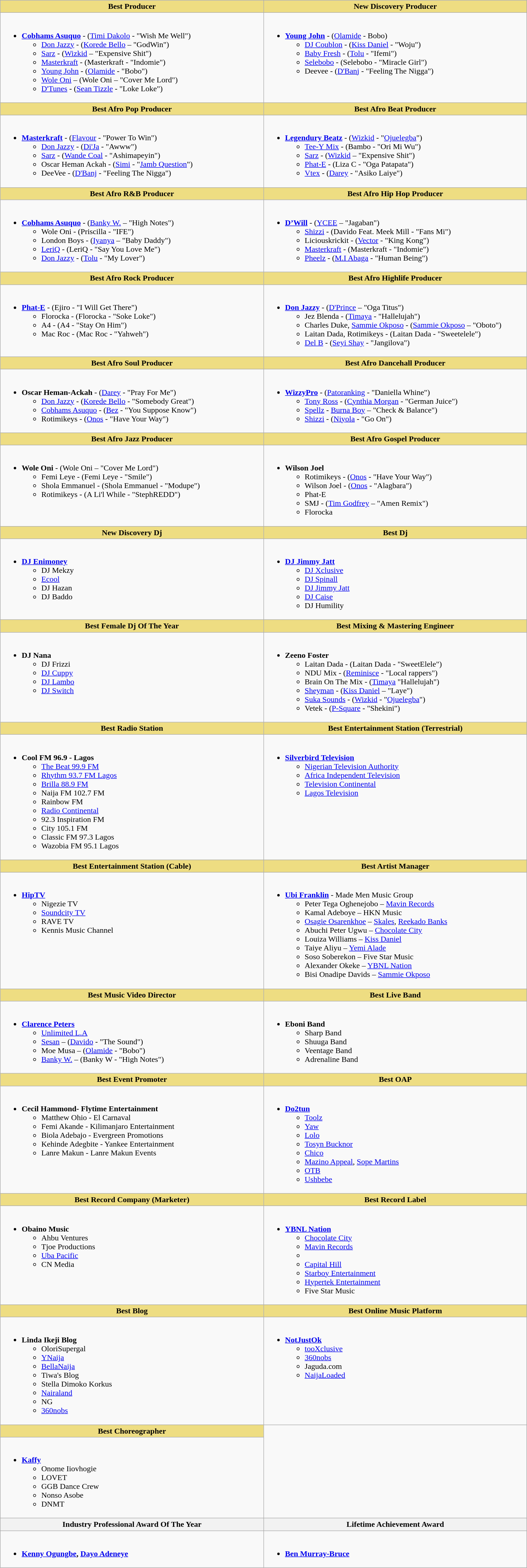<table class=wikitable width="85%">
<tr>
<th style="background:#EEDD82;" ! width="50%">Best Producer</th>
<th style="background:#EEDD82;" ! width="50%">New Discovery Producer</th>
</tr>
<tr>
<td valign="top"><br><ul><li><strong><a href='#'>Cobhams Asuquo</a></strong> - (<a href='#'>Timi Dakolo</a> - "Wish Me Well")<ul><li><a href='#'>Don Jazzy</a> - (<a href='#'>Korede Bello</a> – "GodWin")</li><li><a href='#'>Sarz</a> - (<a href='#'>Wizkid</a> – "Expensive Shit")</li><li><a href='#'>Masterkraft</a> - (Masterkraft - "Indomie")</li><li><a href='#'>Young John</a> - (<a href='#'>Olamide</a> - "Bobo")</li><li><a href='#'>Wole Oni</a> – (Wole Oni – "Cover Me Lord")</li><li><a href='#'>D'Tunes</a> - (<a href='#'>Sean Tizzle</a> - "Loke Loke")</li></ul></li></ul></td>
<td valign="top"><br><ul><li><strong><a href='#'>Young John</a></strong> - (<a href='#'>Olamide</a> - Bobo)<ul><li><a href='#'>DJ Coublon</a> - (<a href='#'>Kiss Daniel</a> - "Woju")</li><li><a href='#'>Baby Fresh</a> - (<a href='#'>Tolu</a> - "Ifemi")</li><li><a href='#'>Selebobo</a> - (Selebobo - "Miracle Girl")</li><li>Deevee - (<a href='#'>D'Banj</a> - "Feeling The Nigga")</li></ul></li></ul></td>
</tr>
<tr>
<th style="background:#EEDD82;" ! width="50%">Best Afro Pop Producer</th>
<th style="background:#EEDD82;" ! width="50%">Best Afro Beat Producer</th>
</tr>
<tr>
<td valign="top"><br><ul><li><strong><a href='#'>Masterkraft</a></strong> - (<a href='#'>Flavour</a> - "Power To Win")<ul><li><a href='#'>Don Jazzy</a> - (<a href='#'>Di'Ja</a> - "Awww")</li><li><a href='#'>Sarz</a> - (<a href='#'>Wande Coal</a> - "Ashimapeyin")</li><li>Oscar Heman Ackah - (<a href='#'>Simi</a> - "<a href='#'>Jamb Question</a>")</li><li>DeeVee - (<a href='#'>D'Banj</a> - "Feeling The Nigga")</li></ul></li></ul></td>
<td valign="top"><br><ul><li><strong><a href='#'>Legendury Beatz</a></strong> - (<a href='#'>Wizkid</a> - "<a href='#'>Ojuelegba</a>")<ul><li><a href='#'>Tee-Y Mix</a> - (Bambo - "Ori Mi Wu")</li><li><a href='#'>Sarz</a> - (<a href='#'>Wizkid</a> – "Expensive Shit")</li><li><a href='#'>Phat-E</a> - (Liza C - "Oga Patapata")</li><li><a href='#'>Vtex</a> - (<a href='#'>Darey</a> - "Asiko Laiye")</li></ul></li></ul></td>
</tr>
<tr>
<th style="background:#EEDD82;" ! width="50%">Best Afro R&B Producer</th>
<th style="background:#EEDD82;" ! width="50%">Best Afro Hip Hop Producer</th>
</tr>
<tr>
<td valign="top"><br><ul><li><strong><a href='#'>Cobhams Asuquo</a></strong> - (<a href='#'>Banky W.</a> – "High Notes")<ul><li>Wole Oni - (Priscilla - "IFE")</li><li>London Boys - (<a href='#'>Iyanya</a> – "Baby Daddy")</li><li><a href='#'>LeriQ</a> - (LeriQ - "Say You Love Me")</li><li><a href='#'>Don Jazzy</a> - (<a href='#'>Tolu</a> - "My Lover")</li></ul></li></ul></td>
<td valign="top"><br><ul><li><strong><a href='#'>D’Will</a></strong> - (<a href='#'>YCEE</a> – "Jagaban")<ul><li><a href='#'>Shizzi</a> - (Davido Feat. Meek Mill - "Fans Mi")</li><li>Liciouskrickit - (<a href='#'>Vector</a> - "King Kong")</li><li><a href='#'>Masterkraft</a> - (Masterkraft - "Indomie")</li><li><a href='#'>Pheelz</a> - (<a href='#'>M.I Abaga</a> - "Human Being")</li></ul></li></ul></td>
</tr>
<tr>
<th style="background:#EEDD82;" ! width="50%">Best Afro Rock Producer</th>
<th style="background:#EEDD82;" ! width="50%">Best Afro Highlife Producer</th>
</tr>
<tr>
<td valign="top"><br><ul><li><strong><a href='#'>Phat-E</a></strong> - (Ejiro - "I Will Get There")<ul><li>Florocka - (Florocka - "Soke Loke")</li><li>A4 - (A4 - "Stay On Him")</li><li>Mac Roc - (Mac Roc - "Yahweh")</li></ul></li></ul></td>
<td valign="top"><br><ul><li><strong><a href='#'>Don Jazzy</a></strong> - (<a href='#'>D'Prince</a> – "Oga Titus")<ul><li>Jez Blenda - (<a href='#'>Timaya</a> - "Hallelujah")</li><li>Charles Duke, <a href='#'>Sammie Okposo</a> - (<a href='#'>Sammie Okposo</a> – "Oboto")</li><li>Laitan Dada, Rotimikeys - (Laitan Dada - "Sweetelele")</li><li><a href='#'>Del B</a> - (<a href='#'>Seyi Shay</a> - "Jangilova")</li></ul></li></ul></td>
</tr>
<tr>
<th style="background:#EEDD82;" ! width="50%">Best Afro Soul Producer</th>
<th style="background:#EEDD82;" ! width="50%">Best Afro Dancehall Producer</th>
</tr>
<tr>
<td valign="top"><br><ul><li><strong>Oscar Heman-Ackah</strong> - (<a href='#'>Darey</a> - "Pray For Me")<ul><li><a href='#'>Don Jazzy</a> - (<a href='#'>Korede Bello</a> - "Somebody Great")</li><li><a href='#'>Cobhams Asuquo</a> - (<a href='#'>Bez</a> - "You Suppose Know")</li><li>Rotimikeys - (<a href='#'>Onos</a> - "Have Your Way")</li></ul></li></ul></td>
<td valign="top"><br><ul><li><strong><a href='#'>WizzyPro</a></strong> - (<a href='#'>Patoranking</a> - "Daniella Whine")<ul><li><a href='#'>Tony Ross</a> - (<a href='#'>Cynthia Morgan</a> - "German Juice")</li><li><a href='#'>Spellz</a> - <a href='#'>Burna Boy</a> – "Check & Balance")</li><li><a href='#'>Shizzi</a> - (<a href='#'>Niyola</a> - "Go On")</li></ul></li></ul></td>
</tr>
<tr>
<th style="background:#EEDD82;" ! width="50%">Best Afro Jazz Producer</th>
<th style="background:#EEDD82;" ! width="50%">Best Afro Gospel Producer</th>
</tr>
<tr>
<td valign="top"><br><ul><li><strong>Wole Oni</strong> - (Wole Oni – "Cover Me Lord")<ul><li>Femi Leye - (Femi Leye - "Smile")</li><li>Shola Emmanuel - (Shola Emmanuel - "Modupe")</li><li>Rotimikeys - (A Li'l While - "StephREDD")</li></ul></li></ul></td>
<td valign="top"><br><ul><li><strong>Wilson Joel</strong><ul><li>Rotimikeys - (<a href='#'>Onos</a> - "Have Your Way")</li><li>Wilson Joel - (<a href='#'>Onos</a> - "Alagbara")</li><li>Phat-E</li><li>SMJ - (<a href='#'>Tim Godfrey</a> – "Amen Remix")</li><li>Florocka</li></ul></li></ul></td>
</tr>
<tr>
<th style="background:#EEDD82;" ! width="50%">New Discovery Dj</th>
<th style="background:#EEDD82;" ! width="50%">Best Dj</th>
</tr>
<tr>
<td valign="top"><br><ul><li><strong><a href='#'>DJ Enimoney</a></strong><ul><li>DJ Mekzy</li><li><a href='#'>Ecool</a></li><li>DJ Hazan</li><li>DJ Baddo</li></ul></li></ul></td>
<td valign="top"><br><ul><li><strong><a href='#'>DJ Jimmy Jatt</a></strong><ul><li><a href='#'>DJ Xclusive</a></li><li><a href='#'>DJ Spinall</a></li><li><a href='#'>DJ Jimmy Jatt</a></li><li><a href='#'>DJ Caise</a></li><li>DJ Humility</li></ul></li></ul></td>
</tr>
<tr>
<th style="background:#EEDD82;" ! width="50%">Best Female Dj Of The Year</th>
<th style="background:#EEDD82;" ! width="50%">Best Mixing & Mastering Engineer</th>
</tr>
<tr>
<td valign="top"><br><ul><li><strong>DJ Nana</strong><ul><li>DJ Frizzi</li><li><a href='#'>DJ Cuppy</a></li><li><a href='#'>DJ Lambo</a></li><li><a href='#'>DJ Switch</a></li></ul></li></ul></td>
<td valign="top"><br><ul><li><strong>Zeeno Foster</strong><ul><li>Laitan Dada - (Laitan Dada - "SweetElele")</li><li>NDU Mix - (<a href='#'>Reminisce</a> - "Local rappers")</li><li>Brain On The Mix - (<a href='#'>Timaya</a> "Hallelujah")</li><li><a href='#'>Sheyman</a> - (<a href='#'>Kiss Daniel</a> – "Laye")</li><li><a href='#'>Suka Sounds</a> - (<a href='#'>Wizkid</a> - "<a href='#'>Ojuelegba</a>")</li><li>Vetek - (<a href='#'>P-Square</a> - "Shekini")</li></ul></li></ul></td>
</tr>
<tr>
<th style="background:#EEDD82;" ! width="50%">Best Radio Station</th>
<th style="background:#EEDD82;" ! width="50%">Best Entertainment Station (Terrestrial)</th>
</tr>
<tr>
<td valign="top"><br><ul><li><strong>Cool FM 96.9 - Lagos</strong><ul><li><a href='#'>The Beat 99.9 FM</a></li><li><a href='#'>Rhythm 93.7 FM Lagos</a></li><li><a href='#'>Brilla 88.9 FM</a></li><li>Naija FM 102.7 FM</li><li>Rainbow FM</li><li><a href='#'>Radio Continental</a></li><li>92.3 Inspiration FM</li><li>City 105.1 FM</li><li>Classic FM 97.3 Lagos</li><li>Wazobia FM 95.1 Lagos</li></ul></li></ul></td>
<td valign="top"><br><ul><li><strong><a href='#'>Silverbird Television</a></strong><ul><li><a href='#'>Nigerian Television Authority</a></li><li><a href='#'>Africa Independent Television</a></li><li><a href='#'>Television Continental</a></li><li><a href='#'>Lagos Television</a></li></ul></li></ul></td>
</tr>
<tr>
<th style="background:#EEDD82;" ! width="50%">Best Entertainment Station (Cable)</th>
<th style="background:#EEDD82;" ! width="50%">Best Artist Manager</th>
</tr>
<tr>
<td valign="top"><br><ul><li><strong><a href='#'>HipTV</a></strong><ul><li>Nigezie TV</li><li><a href='#'>Soundcity TV</a></li><li>RAVE TV</li><li>Kennis Music Channel</li></ul></li></ul></td>
<td valign="top"><br><ul><li><strong><a href='#'>Ubi Franklin</a></strong> - Made Men Music Group<ul><li>Peter Tega Oghenejobo – <a href='#'>Mavin Records</a></li><li>Kamal Adeboye – HKN Music</li><li><a href='#'>Osagie Osarenkhoe</a> – <a href='#'>Skales</a>, <a href='#'>Reekado Banks</a></li><li>Abuchi Peter Ugwu – <a href='#'>Chocolate City</a></li><li>Louiza Williams – <a href='#'>Kiss Daniel</a></li><li>Taiye Aliyu – <a href='#'>Yemi Alade</a></li><li>Soso Soberekon – Five Star Music</li><li>Alexander Okeke – <a href='#'>YBNL Nation</a></li><li>Bisi Onadipe Davids – <a href='#'>Sammie Okposo</a></li></ul></li></ul></td>
</tr>
<tr>
<th style="background:#EEDD82;" ! width="50%">Best Music Video Director</th>
<th style="background:#EEDD82;" ! width="50%">Best Live Band</th>
</tr>
<tr>
<td valign="top"><br><ul><li><strong><a href='#'>Clarence Peters</a></strong><ul><li><a href='#'>Unlimited L.A</a></li><li><a href='#'>Sesan</a> – (<a href='#'>Davido</a> - "The Sound")</li><li>Moe Musa – (<a href='#'>Olamide</a> - "Bobo")</li><li><a href='#'>Banky W.</a> – (Banky W - "High Notes")</li></ul></li></ul></td>
<td valign="top"><br><ul><li><strong>Eboni Band</strong><ul><li>Sharp Band</li><li>Shuuga Band</li><li>Veentage Band</li><li>Adrenaline Band</li></ul></li></ul></td>
</tr>
<tr>
<th style="background:#EEDD82;" ! width="50%">Best Event Promoter</th>
<th style="background:#EEDD82;" ! width="50%">Best OAP</th>
</tr>
<tr>
<td valign="top"><br><ul><li><strong>Cecil Hammond- Flytime Entertainment</strong><ul><li>Matthew Ohio - El Carnaval</li><li>Femi Akande - Kilimanjaro Entertainment</li><li>Biola Adebajo - Evergreen Promotions</li><li>Kehinde Adegbite - Yankee Entertainment</li><li>Lanre Makun - Lanre Makun Events</li></ul></li></ul></td>
<td valign="top"><br><ul><li><strong><a href='#'>Do2tun</a></strong><ul><li><a href='#'>Toolz</a></li><li><a href='#'>Yaw</a></li><li><a href='#'>Lolo</a></li><li><a href='#'>Tosyn Bucknor</a></li><li><a href='#'>Chico</a></li><li><a href='#'>Mazino Appeal</a>, <a href='#'>Sope Martins</a></li><li><a href='#'>OTB</a></li><li><a href='#'>Ushbebe</a></li></ul></li></ul></td>
</tr>
<tr>
<th style="background:#EEDD82;" ! width="50%">Best Record Company (Marketer)</th>
<th style="background:#EEDD82;" ! width="50%">Best Record Label</th>
</tr>
<tr>
<td valign="top"><br><ul><li><strong>Obaino Music</strong><ul><li>Ahbu Ventures</li><li>Tjoe Productions</li><li><a href='#'>Uba Pacific</a></li><li>CN Media</li></ul></li></ul></td>
<td valign="top"><br><ul><li><strong><a href='#'>YBNL Nation</a></strong><ul><li><a href='#'>Chocolate City</a></li><li><a href='#'>Mavin Records</a></li><li></li><li><a href='#'>Capital Hill</a></li><li><a href='#'>Starboy Entertainment</a></li><li><a href='#'>Hypertek Entertainment</a></li><li>Five Star Music</li></ul></li></ul></td>
</tr>
<tr>
<th style="background:#EEDD82;" ! width="50%">Best Blog</th>
<th style="background:#EEDD82;" ! width="50%">Best Online Music Platform</th>
</tr>
<tr>
<td valign="top"><br><ul><li><strong>Linda Ikeji Blog</strong><ul><li>OloriSupergal</li><li><a href='#'>YNaija</a></li><li><a href='#'>BellaNaija</a></li><li>Tiwa's Blog</li><li>Stella Dimoko Korkus</li><li><a href='#'>Nairaland</a></li><li>NG</li><li><a href='#'>360nobs</a></li></ul></li></ul></td>
<td valign="top"><br><ul><li><strong><a href='#'>NotJustOk</a></strong><ul><li><a href='#'>tooXclusive</a></li><li><a href='#'>360nobs</a></li><li>Jaguda.com</li><li><a href='#'>NaijaLoaded</a></li></ul></li></ul></td>
</tr>
<tr>
<th style="background:#EEDD82;" ! width="50%">Best Choreographer</th>
</tr>
<tr>
<td valign="top"><br><ul><li><strong><a href='#'>Kaffy</a></strong><ul><li>Onome Iiovhogie</li><li>LOVET</li><li>GGB Dance Crew</li><li>Nonso Asobe</li><li>DNMT</li></ul></li></ul></td>
</tr>
<tr>
<th style="background:#FFTT85;" ! width="50%">Industry Professional Award Of The Year</th>
<th style="background:#FFTT85;" ! width="50%">Lifetime Achievement Award</th>
</tr>
<tr>
<td valign="top"><br><ul><li><strong><a href='#'>Kenny Ogungbe</a>, <a href='#'>Dayo Adeneye</a></strong></li></ul></td>
<td valign="top"><br><ul><li><strong><a href='#'>Ben Murray-Bruce</a></strong></li></ul></td>
</tr>
</table>
